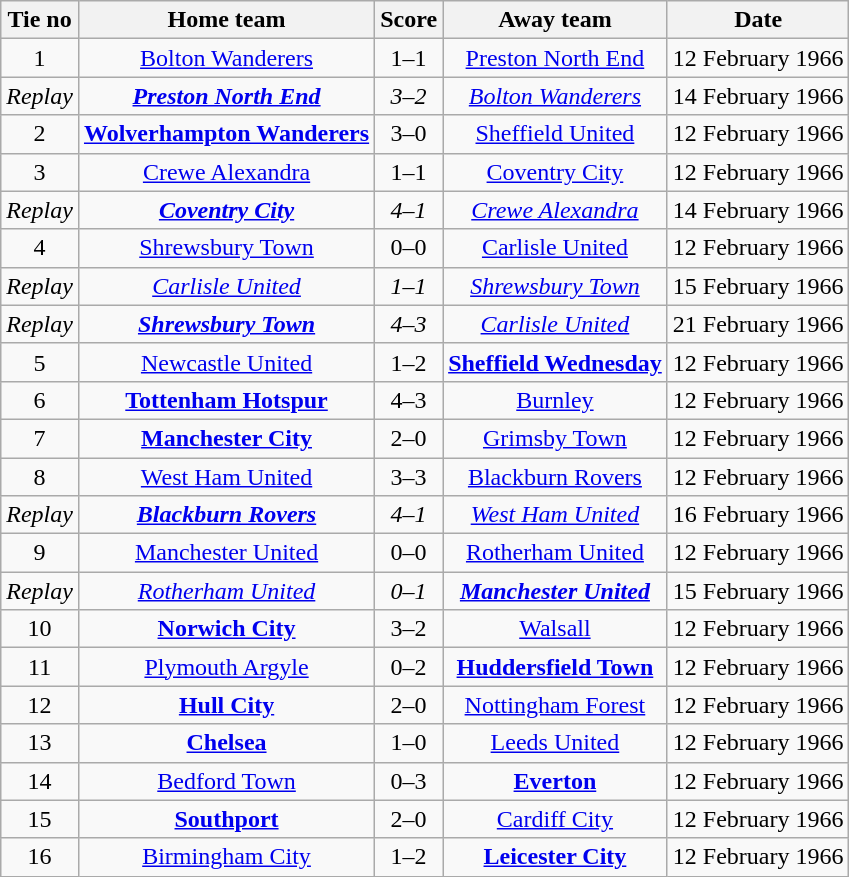<table class="wikitable" style="text-align: center">
<tr>
<th>Tie no</th>
<th>Home team</th>
<th>Score</th>
<th>Away team</th>
<th>Date</th>
</tr>
<tr>
<td>1</td>
<td><a href='#'>Bolton Wanderers</a></td>
<td>1–1</td>
<td><a href='#'>Preston North End</a></td>
<td>12 February 1966</td>
</tr>
<tr>
<td><em>Replay</em></td>
<td><strong><em><a href='#'>Preston North End</a></em></strong></td>
<td><em>3–2</em></td>
<td><em><a href='#'>Bolton Wanderers</a></em></td>
<td>14 February 1966</td>
</tr>
<tr>
<td>2</td>
<td><strong><a href='#'>Wolverhampton Wanderers</a></strong></td>
<td>3–0</td>
<td><a href='#'>Sheffield United</a></td>
<td>12 February 1966</td>
</tr>
<tr>
<td>3</td>
<td><a href='#'>Crewe Alexandra</a></td>
<td>1–1</td>
<td><a href='#'>Coventry City</a></td>
<td>12 February 1966</td>
</tr>
<tr>
<td><em>Replay</em></td>
<td><strong><em><a href='#'>Coventry City</a></em></strong></td>
<td><em>4–1</em></td>
<td><em><a href='#'>Crewe Alexandra</a></em></td>
<td>14 February 1966</td>
</tr>
<tr>
<td>4</td>
<td><a href='#'>Shrewsbury Town</a></td>
<td>0–0</td>
<td><a href='#'>Carlisle United</a></td>
<td>12 February 1966</td>
</tr>
<tr>
<td><em>Replay</em></td>
<td><em><a href='#'>Carlisle United</a></em></td>
<td><em>1–1</em></td>
<td><em><a href='#'>Shrewsbury Town</a></em></td>
<td>15 February 1966</td>
</tr>
<tr>
<td><em>Replay</em></td>
<td><strong><em><a href='#'>Shrewsbury Town</a></em></strong></td>
<td><em>4–3</em></td>
<td><em><a href='#'>Carlisle United</a></em></td>
<td>21 February 1966</td>
</tr>
<tr>
<td>5</td>
<td><a href='#'>Newcastle United</a></td>
<td>1–2</td>
<td><strong><a href='#'>Sheffield Wednesday</a></strong></td>
<td>12 February 1966</td>
</tr>
<tr>
<td>6</td>
<td><strong><a href='#'>Tottenham Hotspur</a></strong></td>
<td>4–3</td>
<td><a href='#'>Burnley</a></td>
<td>12 February 1966</td>
</tr>
<tr>
<td>7</td>
<td><strong><a href='#'>Manchester City</a></strong></td>
<td>2–0</td>
<td><a href='#'>Grimsby Town</a></td>
<td>12 February 1966</td>
</tr>
<tr>
<td>8</td>
<td><a href='#'>West Ham United</a></td>
<td>3–3</td>
<td><a href='#'>Blackburn Rovers</a></td>
<td>12 February 1966</td>
</tr>
<tr>
<td><em>Replay</em></td>
<td><strong><em><a href='#'>Blackburn Rovers</a></em></strong></td>
<td><em>4–1</em></td>
<td><em><a href='#'>West Ham United</a></em></td>
<td>16 February 1966</td>
</tr>
<tr>
<td>9</td>
<td><a href='#'>Manchester United</a></td>
<td>0–0</td>
<td><a href='#'>Rotherham United</a></td>
<td>12 February 1966</td>
</tr>
<tr>
<td><em>Replay</em></td>
<td><em><a href='#'>Rotherham United</a></em></td>
<td><em>0–1</em></td>
<td><strong><em><a href='#'>Manchester United</a></em></strong></td>
<td>15 February 1966</td>
</tr>
<tr>
<td>10</td>
<td><strong><a href='#'>Norwich City</a></strong></td>
<td>3–2</td>
<td><a href='#'>Walsall</a></td>
<td>12 February 1966</td>
</tr>
<tr>
<td>11</td>
<td><a href='#'>Plymouth Argyle</a></td>
<td>0–2</td>
<td><strong><a href='#'>Huddersfield Town</a></strong></td>
<td>12 February 1966</td>
</tr>
<tr>
<td>12</td>
<td><strong><a href='#'>Hull City</a></strong></td>
<td>2–0</td>
<td><a href='#'>Nottingham Forest</a></td>
<td>12 February 1966</td>
</tr>
<tr>
<td>13</td>
<td><strong><a href='#'>Chelsea</a></strong></td>
<td>1–0</td>
<td><a href='#'>Leeds United</a></td>
<td>12 February 1966</td>
</tr>
<tr>
<td>14</td>
<td><a href='#'>Bedford Town</a></td>
<td>0–3</td>
<td><strong><a href='#'>Everton</a></strong></td>
<td>12 February 1966</td>
</tr>
<tr>
<td>15</td>
<td><strong><a href='#'>Southport</a></strong></td>
<td>2–0</td>
<td><a href='#'>Cardiff City</a></td>
<td>12 February 1966</td>
</tr>
<tr>
<td>16</td>
<td><a href='#'>Birmingham City</a></td>
<td>1–2</td>
<td><strong><a href='#'>Leicester City</a></strong></td>
<td>12 February 1966</td>
</tr>
</table>
